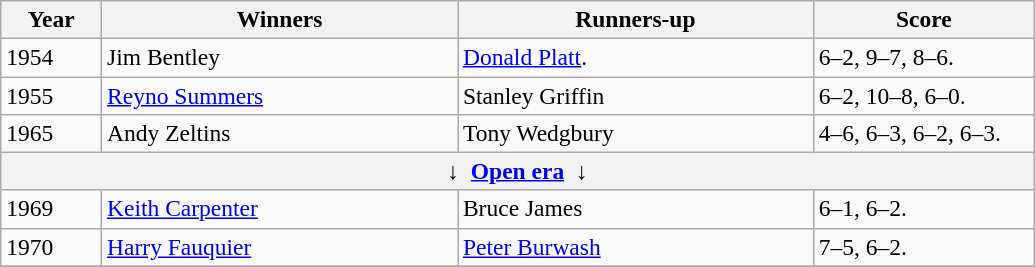<table class="wikitable" style="font-size:98%;">
<tr>
<th style="width:60px;">Year</th>
<th style="width:230px;">Winners</th>
<th style="width:230px;">Runners-up</th>
<th style="width:140px;">Score</th>
</tr>
<tr>
<td>1954</td>
<td> Jim Bentley</td>
<td> <a href='#'>Donald Platt</a>.</td>
<td>6–2, 9–7, 8–6.</td>
</tr>
<tr>
<td>1955</td>
<td> <a href='#'>Reyno Summers</a></td>
<td> Stanley Griffin</td>
<td>6–2, 10–8, 6–0.</td>
</tr>
<tr>
<td>1965</td>
<td> Andy Zeltins</td>
<td> Tony Wedgbury</td>
<td>4–6, 6–3, 6–2, 6–3.</td>
</tr>
<tr>
<th colspan=4 align=center>↓  <a href='#'>Open era</a>  ↓</th>
</tr>
<tr>
<td>1969</td>
<td> <a href='#'>Keith Carpenter</a></td>
<td> Bruce James</td>
<td>6–1, 6–2.</td>
</tr>
<tr>
<td>1970</td>
<td> <a href='#'>Harry Fauquier</a></td>
<td> <a href='#'>Peter Burwash</a></td>
<td>7–5, 6–2.</td>
</tr>
<tr>
</tr>
</table>
